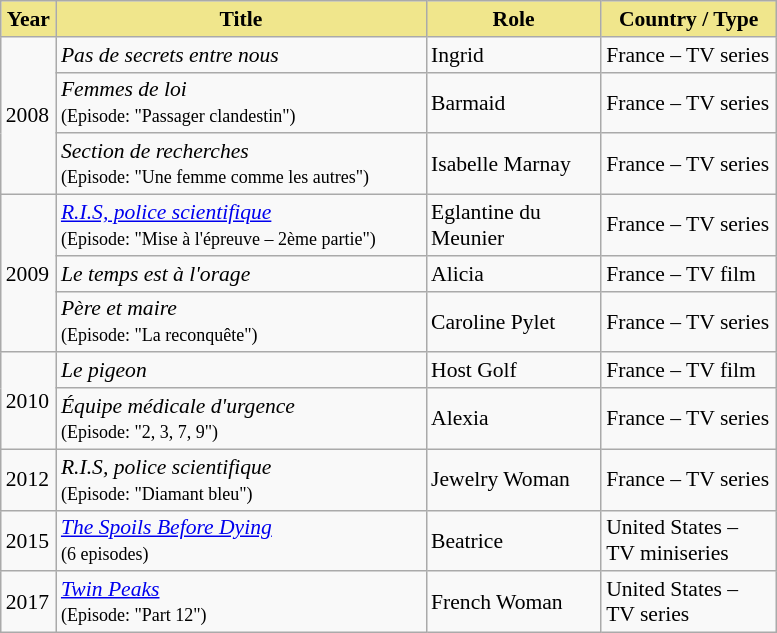<table class="wikitable" style="font-size: 90%;">
<tr>
<th style="background:#F0E68C" width="30px">Year</th>
<th style="background:#F0E68C" width="240px">Title</th>
<th style="background:#F0E68C" width="110px">Role</th>
<th style="background:#F0E68C" width="110px">Country / Type</th>
</tr>
<tr>
<td rowspan="3">2008</td>
<td><em>Pas de secrets entre nous</em></td>
<td>Ingrid</td>
<td>France – TV series</td>
</tr>
<tr>
<td><em>Femmes de loi</em> <br> <small>(Episode: "Passager clandestin")</small></td>
<td>Barmaid</td>
<td>France – TV series</td>
</tr>
<tr>
<td><em>Section de recherches</em> <br> <small>(Episode: "Une femme comme les autres")</small></td>
<td>Isabelle Marnay</td>
<td>France – TV series</td>
</tr>
<tr>
<td rowspan="3">2009</td>
<td><em><a href='#'>R.I.S, police scientifique</a></em> <br> <small>(Episode: "Mise à l'épreuve – 2ème partie")</small></td>
<td>Eglantine du Meunier</td>
<td>France – TV series</td>
</tr>
<tr>
<td><em>Le temps est à l'orage</em></td>
<td>Alicia</td>
<td>France – TV film</td>
</tr>
<tr>
<td><em>Père et maire</em> <br> <small>(Episode: "La reconquête")</small></td>
<td>Caroline Pylet</td>
<td>France – TV series</td>
</tr>
<tr>
<td rowspan="2">2010</td>
<td><em>Le pigeon</em></td>
<td>Host Golf</td>
<td>France – TV film</td>
</tr>
<tr>
<td><em>Équipe médicale d'urgence</em> <br> <small>(Episode:  "2, 3, 7, 9")</small></td>
<td>Alexia</td>
<td>France – TV series</td>
</tr>
<tr>
<td>2012</td>
<td><em>R.I.S, police scientifique</em>  <br> <small>(Episode:  "Diamant bleu")</small></td>
<td>Jewelry Woman</td>
<td>France – TV series</td>
</tr>
<tr>
<td>2015</td>
<td><em><a href='#'>The Spoils Before Dying</a></em> <br> <small>(6 episodes)</small></td>
<td>Beatrice</td>
<td>United States – TV miniseries</td>
</tr>
<tr>
<td>2017</td>
<td><em><a href='#'>Twin Peaks</a></em> <br> <small>(Episode: "Part 12")</small></td>
<td>French Woman</td>
<td>United States – TV series</td>
</tr>
</table>
